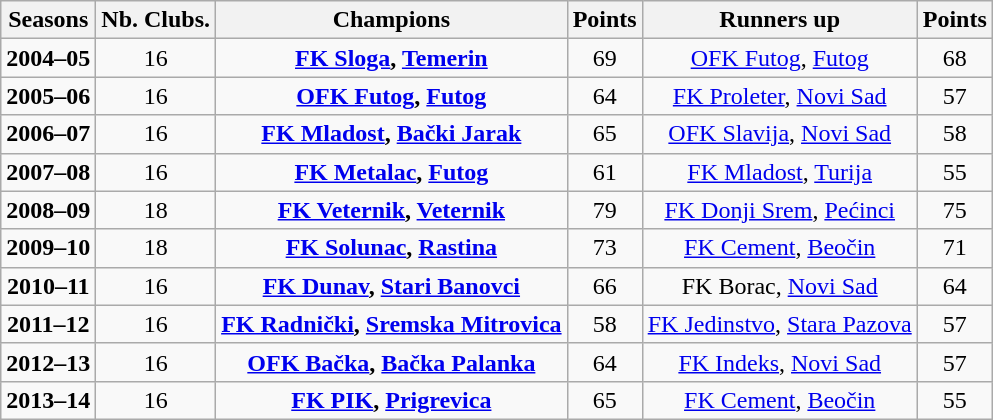<table class="wikitable" style="text-align:center;">
<tr>
<th>Seasons</th>
<th>Nb. Clubs.</th>
<th>Champions</th>
<th>Points</th>
<th>Runners up</th>
<th>Points</th>
</tr>
<tr>
<td><strong>2004–05</strong></td>
<td>16</td>
<td><strong><a href='#'>FK Sloga</a>, <a href='#'>Temerin</a></strong></td>
<td>69</td>
<td><a href='#'>OFK Futog</a>, <a href='#'>Futog</a></td>
<td>68</td>
</tr>
<tr>
<td><strong>2005–06</strong></td>
<td>16</td>
<td><strong><a href='#'>OFK Futog</a>, <a href='#'>Futog</a></strong></td>
<td>64</td>
<td><a href='#'>FK Proleter</a>, <a href='#'>Novi Sad</a></td>
<td>57</td>
</tr>
<tr>
<td><strong>2006–07</strong></td>
<td>16</td>
<td><strong><a href='#'>FK Mladost</a>, <a href='#'>Bački Jarak</a></strong></td>
<td>65</td>
<td><a href='#'>OFK Slavija</a>, <a href='#'>Novi Sad</a></td>
<td>58</td>
</tr>
<tr>
<td><strong>2007–08</strong></td>
<td>16</td>
<td><strong><a href='#'>FK Metalac</a>, <a href='#'>Futog</a></strong></td>
<td>61</td>
<td><a href='#'>FK Mladost</a>, <a href='#'>Turija</a></td>
<td>55</td>
</tr>
<tr>
<td><strong>2008–09</strong></td>
<td>18</td>
<td><strong><a href='#'>FK Veternik</a>, <a href='#'>Veternik</a></strong></td>
<td>79</td>
<td><a href='#'>FK Donji Srem</a>, <a href='#'>Pećinci</a></td>
<td>75</td>
</tr>
<tr>
<td><strong>2009–10</strong></td>
<td>18</td>
<td><strong><a href='#'>FK Solunac</a>, <a href='#'>Rastina</a></strong></td>
<td>73</td>
<td><a href='#'>FK Cement</a>, <a href='#'>Beočin</a></td>
<td>71</td>
</tr>
<tr>
<td><strong>2010–11</strong></td>
<td>16</td>
<td><strong><a href='#'>FK Dunav</a>, <a href='#'>Stari Banovci</a></strong></td>
<td>66</td>
<td>FK Borac, <a href='#'>Novi Sad</a></td>
<td>64</td>
</tr>
<tr>
<td><strong>2011–12</strong></td>
<td>16</td>
<td><strong><a href='#'>FK Radnički</a>, <a href='#'>Sremska Mitrovica</a></strong></td>
<td>58</td>
<td><a href='#'>FK Jedinstvo</a>, <a href='#'>Stara Pazova</a></td>
<td>57</td>
</tr>
<tr>
<td><strong>2012–13</strong></td>
<td>16</td>
<td><strong><a href='#'>OFK Bačka</a>, <a href='#'>Bačka Palanka</a></strong></td>
<td>64</td>
<td><a href='#'>FK Indeks</a>, <a href='#'>Novi Sad</a></td>
<td>57</td>
</tr>
<tr>
<td><strong>2013–14</strong></td>
<td>16</td>
<td><strong><a href='#'>FK PIK</a>, <a href='#'>Prigrevica</a></strong></td>
<td>65</td>
<td><a href='#'>FK Cement</a>, <a href='#'>Beočin</a></td>
<td>55</td>
</tr>
</table>
